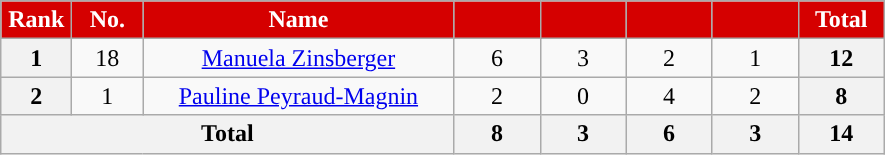<table class="wikitable" style="text-align:center; font-size:100%; ">
<tr>
<th style="background:#d50000; color:white; text-align:center; width:40px">Rank</th>
<th style="background:#d50000; color:white; text-align:center; width:40px">No.</th>
<th style="background:#d50000; color:white; text-align:center; width:200px">Name</th>
<th style="background:#d50000; color:white; text-align:center; width:50px;"><a href='#'></a></th>
<th style="background:#d50000; color:white; text-align:center; width:50px;"><a href='#'></a></th>
<th style="background:#d50000; color:white; text-align:center; width:50px;"><a href='#'></a></th>
<th style="background:#d50000; color:white; text-align:center; width:50px;"><a href='#'></a></th>
<th style="background:#d50000; color:white; text-align:center; width:50px;">Total</th>
</tr>
<tr>
<th>1</th>
<td>18</td>
<td> <a href='#'>Manuela Zinsberger</a></td>
<td>6</td>
<td>3</td>
<td>2</td>
<td>1</td>
<th>12</th>
</tr>
<tr>
<th>2</th>
<td>1</td>
<td> <a href='#'>Pauline Peyraud-Magnin</a></td>
<td>2</td>
<td>0</td>
<td>4</td>
<td>2</td>
<th>8</th>
</tr>
<tr>
<th colspan="3">Total</th>
<th>8</th>
<th>3</th>
<th>6</th>
<th>3</th>
<th>14</th>
</tr>
</table>
